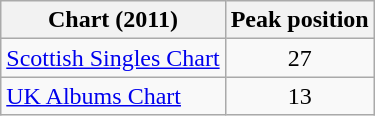<table class="wikitable">
<tr>
<th>Chart (2011)</th>
<th>Peak position</th>
</tr>
<tr>
<td><a href='#'>Scottish Singles Chart</a></td>
<td style="text-align:center;">27</td>
</tr>
<tr>
<td><a href='#'>UK Albums Chart</a></td>
<td style="text-align:center;">13</td>
</tr>
</table>
